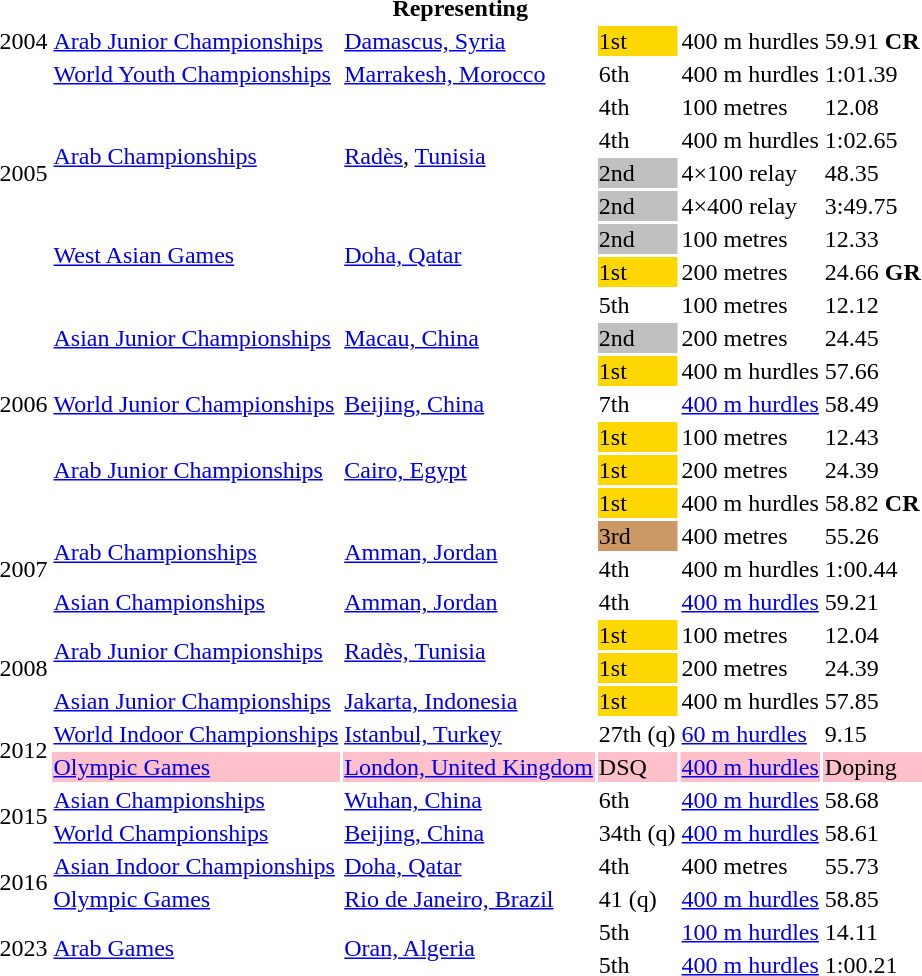<table>
<tr>
<th colspan="6">Representing </th>
</tr>
<tr>
<td>2004</td>
<td><a href='#'>Arab Junior Championships</a></td>
<td><a href='#'>Damascus, Syria</a></td>
<td bgcolor=gold>1st</td>
<td>400 m hurdles</td>
<td>59.91 <strong>CR</strong></td>
</tr>
<tr>
<td rowspan=7>2005</td>
<td><a href='#'>World Youth Championships</a></td>
<td><a href='#'>Marrakesh, Morocco</a></td>
<td>6th</td>
<td>400 m hurdles</td>
<td>1:01.39</td>
</tr>
<tr>
<td rowspan=4><a href='#'>Arab Championships</a></td>
<td rowspan=4><a href='#'>Radès</a>, <a href='#'>Tunisia</a></td>
<td>4th</td>
<td>100 metres</td>
<td>12.08</td>
</tr>
<tr>
<td>4th</td>
<td>400 m hurdles</td>
<td>1:02.65</td>
</tr>
<tr>
<td bgcolor=silver>2nd</td>
<td>4×100 relay</td>
<td>48.35</td>
</tr>
<tr>
<td bgcolor=silver>2nd</td>
<td>4×400 relay</td>
<td>3:49.75</td>
</tr>
<tr>
<td rowspan=2><a href='#'>West Asian Games</a></td>
<td rowspan=2><a href='#'>Doha, Qatar</a></td>
<td bgcolor=silver>2nd</td>
<td>100 metres</td>
<td>12.33</td>
</tr>
<tr>
<td bgcolor=gold>1st</td>
<td>200 metres</td>
<td>24.66 <strong>GR</strong></td>
</tr>
<tr>
<td rowspan=7>2006</td>
<td rowspan=3><a href='#'>Asian Junior Championships</a></td>
<td rowspan=3><a href='#'>Macau, China</a></td>
<td>5th</td>
<td>100 metres</td>
<td>12.12</td>
</tr>
<tr>
<td bgcolor=silver>2nd</td>
<td>200 metres</td>
<td>24.45</td>
</tr>
<tr>
<td bgcolor=gold>1st</td>
<td>400 m hurdles</td>
<td>57.66</td>
</tr>
<tr>
<td><a href='#'>World Junior Championships</a></td>
<td><a href='#'>Beijing, China</a></td>
<td>7th</td>
<td><a href='#'>400 m hurdles</a></td>
<td>58.49</td>
</tr>
<tr>
<td rowspan=3><a href='#'>Arab Junior Championships</a></td>
<td rowspan=3><a href='#'>Cairo, Egypt</a></td>
<td bgcolor=gold>1st</td>
<td>100 metres</td>
<td>12.43</td>
</tr>
<tr>
<td bgcolor=gold>1st</td>
<td>200 metres</td>
<td>24.39</td>
</tr>
<tr>
<td bgcolor=gold>1st</td>
<td>400 m hurdles</td>
<td>58.82 <strong>CR</strong></td>
</tr>
<tr>
<td rowspan=3>2007</td>
<td rowspan=2><a href='#'>Arab Championships</a></td>
<td rowspan=2><a href='#'>Amman, Jordan</a></td>
<td bgcolor=cc9966>3rd</td>
<td>400 metres</td>
<td>55.26</td>
</tr>
<tr>
<td>4th</td>
<td>400 m hurdles</td>
<td>1:00.44</td>
</tr>
<tr>
<td><a href='#'>Asian Championships</a></td>
<td><a href='#'>Amman, Jordan</a></td>
<td>4th</td>
<td><a href='#'>400 m hurdles</a></td>
<td>59.21</td>
</tr>
<tr>
<td rowspan=3>2008</td>
<td rowspan=2><a href='#'>Arab Junior Championships</a></td>
<td rowspan=2><a href='#'>Radès, Tunisia</a></td>
<td bgcolor=gold>1st</td>
<td>100 metres</td>
<td>12.04</td>
</tr>
<tr>
<td bgcolor=gold>1st</td>
<td>200 metres</td>
<td>24.39</td>
</tr>
<tr>
<td><a href='#'>Asian Junior Championships</a></td>
<td><a href='#'>Jakarta, Indonesia</a></td>
<td bgcolor=gold>1st</td>
<td>400 m hurdles</td>
<td>57.85</td>
</tr>
<tr>
<td rowspan=2>2012</td>
<td><a href='#'>World Indoor Championships</a></td>
<td><a href='#'>Istanbul, Turkey</a></td>
<td>27th (q)</td>
<td><a href='#'>60 m hurdles</a></td>
<td>9.15</td>
</tr>
<tr bgcolor=pink>
<td><a href='#'>Olympic Games</a></td>
<td><a href='#'>London, United Kingdom</a></td>
<td>DSQ</td>
<td><a href='#'>400 m hurdles</a></td>
<td>Doping</td>
</tr>
<tr>
<td rowspan=2>2015</td>
<td><a href='#'>Asian Championships</a></td>
<td><a href='#'>Wuhan, China</a></td>
<td>6th</td>
<td><a href='#'>400 m hurdles</a></td>
<td>58.68</td>
</tr>
<tr>
<td><a href='#'>World Championships</a></td>
<td><a href='#'>Beijing, China</a></td>
<td>34th (q)</td>
<td><a href='#'>400 m hurdles</a></td>
<td>58.61</td>
</tr>
<tr>
<td rowspan=2>2016</td>
<td><a href='#'>Asian Indoor Championships</a></td>
<td><a href='#'>Doha, Qatar</a></td>
<td>4th</td>
<td>400 metres</td>
<td>55.73</td>
</tr>
<tr>
<td><a href='#'>Olympic Games</a></td>
<td><a href='#'>Rio de Janeiro, Brazil</a></td>
<td>41 (q)</td>
<td><a href='#'>400 m hurdles</a></td>
<td>58.85</td>
</tr>
<tr>
<td rowspan=2>2023</td>
<td rowspan=2><a href='#'>Arab Games</a></td>
<td rowspan=2><a href='#'>Oran, Algeria</a></td>
<td>5th</td>
<td><a href='#'>100 m hurdles</a></td>
<td>14.11</td>
</tr>
<tr>
<td>5th</td>
<td><a href='#'>400 m hurdles</a></td>
<td>1:00.21</td>
</tr>
</table>
